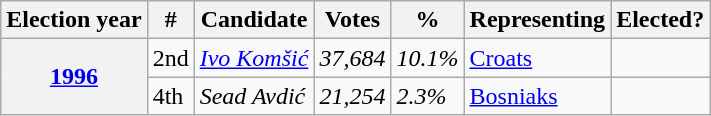<table class="wikitable">
<tr>
<th>Election year</th>
<th>#</th>
<th>Candidate</th>
<th>Votes</th>
<th>%</th>
<th>Representing</th>
<th>Elected?</th>
</tr>
<tr>
<th rowspan="2"><a href='#'>1996</a></th>
<td>2nd</td>
<td><em><a href='#'>Ivo Komšić</a></em></td>
<td><em>37,684</em></td>
<td><em>10.1%</em></td>
<td><a href='#'>Croats</a></td>
<td></td>
</tr>
<tr>
<td>4th</td>
<td><em>Sead Avdić</em></td>
<td><em>21,254</em></td>
<td><em>2.3%</em></td>
<td><a href='#'>Bosniaks</a></td>
<td></td>
</tr>
</table>
